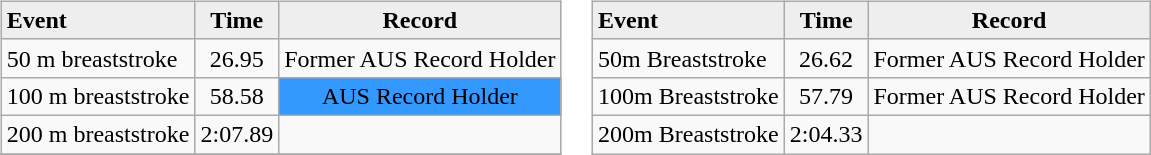<table>
<tr>
<td><br><table class="wikitable">
<tr bgcolor="#eeeeee">
<td><strong>Event</strong></td>
<td align="center"><strong>Time</strong></td>
<td align="center"><strong>Record</strong></td>
</tr>
<tr>
<td>50 m breaststroke</td>
<td align="center">26.95</td>
<td align="center">Former AUS Record Holder</td>
</tr>
<tr>
<td>100 m breaststroke</td>
<td align="center">58.58</td>
<td bgcolor="3399ff" align="center">AUS Record Holder</td>
</tr>
<tr>
<td>200 m breaststroke</td>
<td align="center">2:07.89</td>
<td align="center"></td>
</tr>
<tr>
</tr>
</table>
</td>
<td><br><table class="wikitable">
<tr bgcolor="#eeeeee">
<td><strong>Event</strong></td>
<td align="center"><strong>Time</strong></td>
<td align="center"><strong>Record</strong></td>
</tr>
<tr>
<td>50m Breaststroke</td>
<td align="center">26.62</td>
<td align="center">Former AUS Record Holder</td>
</tr>
<tr>
<td>100m Breaststroke</td>
<td align="center">57.79</td>
<td align="center">Former AUS Record Holder</td>
</tr>
<tr>
<td>200m Breaststroke</td>
<td align="center">2:04.33</td>
<td></td>
</tr>
</table>
</td>
</tr>
</table>
